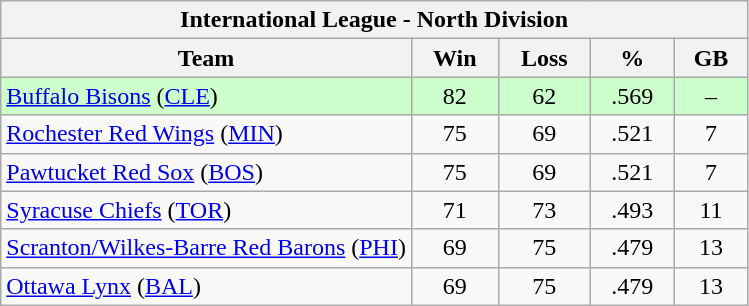<table class="wikitable">
<tr>
<th colspan="5">International League - North Division</th>
</tr>
<tr>
<th width="55%">Team</th>
<th>Win</th>
<th>Loss</th>
<th>%</th>
<th>GB</th>
</tr>
<tr align=center bgcolor=ccffcc>
<td align=left><a href='#'>Buffalo Bisons</a> (<a href='#'>CLE</a>)</td>
<td>82</td>
<td>62</td>
<td>.569</td>
<td>–</td>
</tr>
<tr align=center>
<td align=left><a href='#'>Rochester Red Wings</a> (<a href='#'>MIN</a>)</td>
<td>75</td>
<td>69</td>
<td>.521</td>
<td>7</td>
</tr>
<tr align=center>
<td align=left><a href='#'>Pawtucket Red Sox</a> (<a href='#'>BOS</a>)</td>
<td>75</td>
<td>69</td>
<td>.521</td>
<td>7</td>
</tr>
<tr align=center>
<td align=left><a href='#'>Syracuse Chiefs</a> (<a href='#'>TOR</a>)</td>
<td>71</td>
<td>73</td>
<td>.493</td>
<td>11</td>
</tr>
<tr align=center>
<td align=left><a href='#'>Scranton/Wilkes-Barre Red Barons</a>  (<a href='#'>PHI</a>)</td>
<td>69</td>
<td>75</td>
<td>.479</td>
<td>13</td>
</tr>
<tr align=center>
<td align=left><a href='#'>Ottawa Lynx</a> (<a href='#'>BAL</a>)</td>
<td>69</td>
<td>75</td>
<td>.479</td>
<td>13</td>
</tr>
</table>
